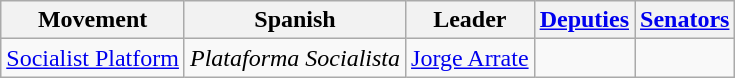<table class="wikitable" style="font-size:100%">
<tr>
<th>Movement</th>
<th>Spanish</th>
<th>Leader</th>
<th><a href='#'>Deputies</a></th>
<th><a href='#'>Senators</a></th>
</tr>
<tr>
<td><a href='#'>Socialist Platform</a></td>
<td><em>Plataforma Socialista</em></td>
<td><a href='#'>Jorge Arrate</a></td>
<td></td>
<td></td>
</tr>
</table>
